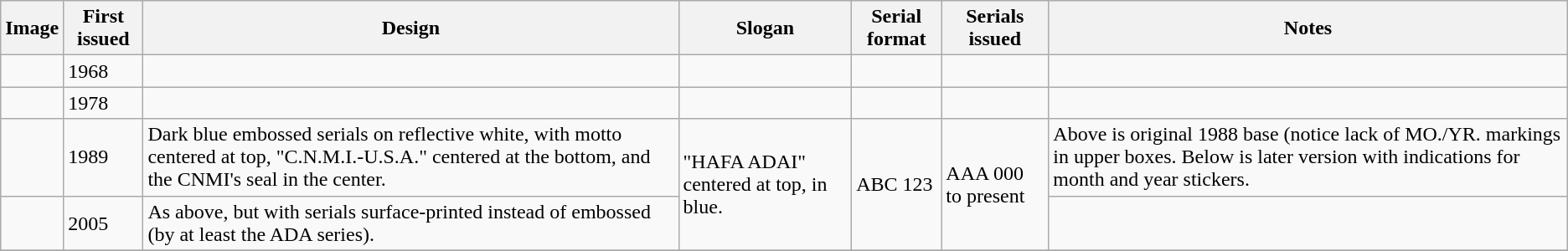<table class="wikitable">
<tr>
<th>Image</th>
<th>First issued</th>
<th>Design</th>
<th>Slogan</th>
<th>Serial format</th>
<th>Serials issued</th>
<th>Notes</th>
</tr>
<tr>
<td></td>
<td>1968</td>
<td></td>
<td></td>
<td></td>
<td></td>
<td></td>
</tr>
<tr>
<td></td>
<td>1978</td>
<td></td>
<td></td>
<td></td>
<td></td>
<td></td>
</tr>
<tr>
<td></td>
<td>1989</td>
<td>Dark blue embossed serials on reflective white, with motto centered at top, "C.N.M.I.-U.S.A." centered at the bottom, and the CNMI's seal in the center.</td>
<td rowspan=2>"HAFA ADAI" centered at top, in blue.</td>
<td rowspan=2>ABC 123</td>
<td rowspan=2>AAA 000 to present</td>
<td>Above is original 1988 base (notice lack of MO./YR. markings in upper boxes.  Below is later version with indications for month and year stickers.</td>
</tr>
<tr>
<td></td>
<td>2005</td>
<td>As above, but with serials surface-printed instead of embossed (by at least the ADA series).</td>
<td></td>
</tr>
<tr>
</tr>
</table>
